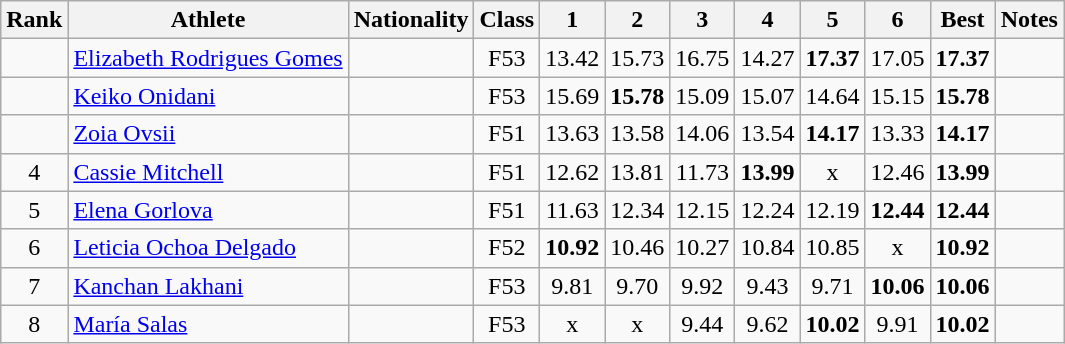<table class="wikitable sortable" style="text-align:center">
<tr>
<th>Rank</th>
<th>Athlete</th>
<th>Nationality</th>
<th>Class</th>
<th>1</th>
<th>2</th>
<th>3</th>
<th>4</th>
<th>5</th>
<th>6</th>
<th>Best</th>
<th>Notes</th>
</tr>
<tr>
<td></td>
<td align="left"><a href='#'>Elizabeth Rodrigues Gomes</a></td>
<td align="left"></td>
<td>F53</td>
<td>13.42</td>
<td>15.73</td>
<td>16.75</td>
<td>14.27</td>
<td><strong>17.37</strong></td>
<td>17.05</td>
<td><strong>17.37</strong></td>
<td><strong></strong></td>
</tr>
<tr>
<td></td>
<td align="left"><a href='#'>Keiko Onidani</a></td>
<td align="left"></td>
<td>F53</td>
<td>15.69</td>
<td><strong>15.78</strong></td>
<td>15.09</td>
<td>15.07</td>
<td>14.64</td>
<td>15.15</td>
<td><strong>15.78</strong></td>
<td></td>
</tr>
<tr>
<td></td>
<td align="left"><a href='#'>Zoia Ovsii</a></td>
<td align="left"></td>
<td>F51</td>
<td>13.63</td>
<td>13.58</td>
<td>14.06</td>
<td>13.54</td>
<td><strong>14.17</strong></td>
<td>13.33</td>
<td><strong>14.17</strong></td>
<td></td>
</tr>
<tr>
<td>4</td>
<td align="left"><a href='#'>Cassie Mitchell</a></td>
<td align="left"></td>
<td>F51</td>
<td>12.62</td>
<td>13.81</td>
<td>11.73</td>
<td><strong>13.99</strong></td>
<td>x</td>
<td>12.46</td>
<td><strong>13.99</strong></td>
<td></td>
</tr>
<tr>
<td>5</td>
<td align="left"><a href='#'>Elena Gorlova</a></td>
<td align="left"></td>
<td>F51</td>
<td>11.63</td>
<td>12.34</td>
<td>12.15</td>
<td>12.24</td>
<td>12.19</td>
<td><strong>12.44</strong></td>
<td><strong>12.44</strong></td>
<td></td>
</tr>
<tr>
<td>6</td>
<td align="left"><a href='#'>Leticia Ochoa Delgado</a></td>
<td align="left"></td>
<td>F52</td>
<td><strong>10.92</strong></td>
<td>10.46</td>
<td>10.27</td>
<td>10.84</td>
<td>10.85</td>
<td>x</td>
<td><strong>10.92</strong></td>
<td></td>
</tr>
<tr>
<td>7</td>
<td align="left"><a href='#'>Kanchan Lakhani</a></td>
<td align="left"></td>
<td>F53</td>
<td>9.81</td>
<td>9.70</td>
<td>9.92</td>
<td>9.43</td>
<td>9.71</td>
<td><strong>10.06</strong></td>
<td><strong>10.06</strong></td>
<td></td>
</tr>
<tr>
<td>8</td>
<td align="left"><a href='#'>María Salas</a></td>
<td align="left"></td>
<td>F53</td>
<td>x</td>
<td>x</td>
<td>9.44</td>
<td>9.62</td>
<td><strong>10.02</strong></td>
<td>9.91</td>
<td><strong>10.02</strong></td>
<td></td>
</tr>
</table>
